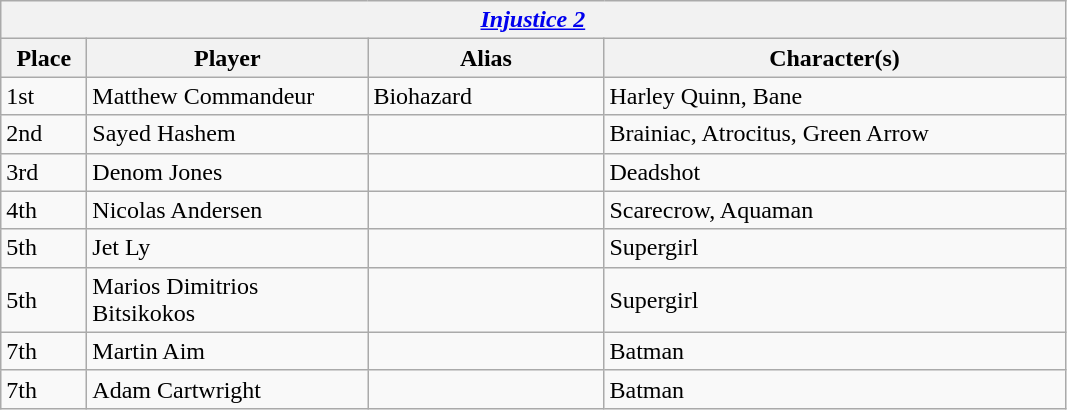<table class="wikitable">
<tr>
<th colspan="4"><strong><em><a href='#'>Injustice 2</a></em></strong>  </th>
</tr>
<tr>
<th style="width:50px;">Place</th>
<th style="width:180px;">Player</th>
<th style="width:150px;">Alias</th>
<th style="width:300px;">Character(s)</th>
</tr>
<tr>
<td>1st</td>
<td> Matthew Commandeur</td>
<td>Biohazard</td>
<td>Harley Quinn, Bane</td>
</tr>
<tr>
<td>2nd</td>
<td> Sayed Hashem</td>
<td></td>
<td>Brainiac, Atrocitus, Green Arrow</td>
</tr>
<tr>
<td>3rd</td>
<td> Denom Jones</td>
<td></td>
<td>Deadshot</td>
</tr>
<tr>
<td>4th</td>
<td> Nicolas Andersen</td>
<td></td>
<td>Scarecrow, Aquaman</td>
</tr>
<tr>
<td>5th</td>
<td> Jet Ly</td>
<td></td>
<td>Supergirl</td>
</tr>
<tr>
<td>5th</td>
<td> Marios Dimitrios Bitsikokos</td>
<td></td>
<td>Supergirl</td>
</tr>
<tr>
<td>7th</td>
<td> Martin Aim</td>
<td></td>
<td>Batman</td>
</tr>
<tr>
<td>7th</td>
<td> Adam Cartwright</td>
<td></td>
<td>Batman</td>
</tr>
</table>
